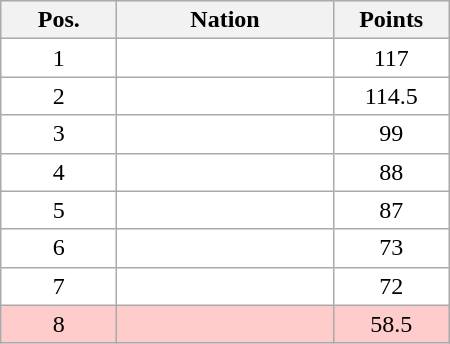<table class="wikitable gauche" cellspacing="1" style="width:300px;">
<tr style="background:#efefef; text-align:center;">
<th style="width:70px;">Pos.</th>
<th>Nation</th>
<th style="width:70px;">Points</th>
</tr>
<tr style="vertical-align:top; text-align:center; background:#fff;">
<td>1</td>
<td style="text-align:left;"></td>
<td>117</td>
</tr>
<tr style="vertical-align:top; text-align:center; background:#fff;">
<td>2</td>
<td style="text-align:left;"></td>
<td>114.5</td>
</tr>
<tr style="vertical-align:top; text-align:center; background:#fff;">
<td>3</td>
<td style="text-align:left;"></td>
<td>99</td>
</tr>
<tr style="vertical-align:top; text-align:center; background:#fff;">
<td>4</td>
<td style="text-align:left;"></td>
<td>88</td>
</tr>
<tr style="vertical-align:top; text-align:center; background:#fff;">
<td>5</td>
<td style="text-align:left;"></td>
<td>87</td>
</tr>
<tr style="vertical-align:top; text-align:center; background:#fff;">
<td>6</td>
<td style="text-align:left;"></td>
<td>73</td>
</tr>
<tr style="vertical-align:top; text-align:center; background:#fff;">
<td>7</td>
<td style="text-align:left;"></td>
<td>72</td>
</tr>
<tr style="vertical-align:top; text-align:center; background:#ffcccc;">
<td>8</td>
<td style="text-align:left;"></td>
<td>58.5</td>
</tr>
</table>
